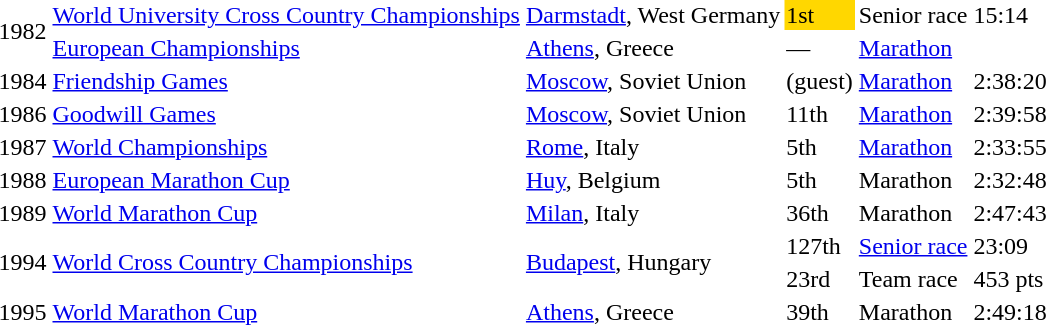<table>
<tr>
<td rowspan=2>1982</td>
<td><a href='#'>World University Cross Country Championships</a></td>
<td><a href='#'>Darmstadt</a>, West Germany</td>
<td bgcolor=gold>1st</td>
<td>Senior race</td>
<td>15:14</td>
</tr>
<tr>
<td><a href='#'>European Championships</a></td>
<td><a href='#'>Athens</a>, Greece</td>
<td>—</td>
<td><a href='#'>Marathon</a></td>
<td></td>
</tr>
<tr>
<td>1984</td>
<td><a href='#'>Friendship Games</a></td>
<td><a href='#'>Moscow</a>, Soviet Union</td>
<td>(guest)</td>
<td><a href='#'>Marathon</a></td>
<td>2:38:20</td>
</tr>
<tr>
<td>1986</td>
<td><a href='#'>Goodwill Games</a></td>
<td><a href='#'>Moscow</a>, Soviet Union</td>
<td>11th</td>
<td><a href='#'>Marathon</a></td>
<td>2:39:58</td>
</tr>
<tr>
<td>1987</td>
<td><a href='#'>World Championships</a></td>
<td><a href='#'>Rome</a>, Italy</td>
<td>5th</td>
<td><a href='#'>Marathon</a></td>
<td>2:33:55</td>
</tr>
<tr>
<td>1988</td>
<td><a href='#'>European Marathon Cup</a></td>
<td><a href='#'>Huy</a>, Belgium</td>
<td>5th</td>
<td>Marathon</td>
<td>2:32:48</td>
</tr>
<tr>
<td>1989</td>
<td><a href='#'>World Marathon Cup</a></td>
<td><a href='#'>Milan</a>, Italy</td>
<td>36th</td>
<td>Marathon</td>
<td>2:47:43</td>
</tr>
<tr>
<td rowspan=2>1994</td>
<td rowspan=2><a href='#'>World Cross Country Championships</a></td>
<td rowspan=2><a href='#'>Budapest</a>, Hungary</td>
<td>127th</td>
<td><a href='#'>Senior race</a></td>
<td>23:09</td>
</tr>
<tr>
<td>23rd</td>
<td>Team race</td>
<td>453 pts</td>
</tr>
<tr>
<td>1995</td>
<td><a href='#'>World Marathon Cup</a></td>
<td><a href='#'>Athens</a>, Greece</td>
<td>39th</td>
<td>Marathon</td>
<td>2:49:18</td>
</tr>
<tr>
</tr>
</table>
